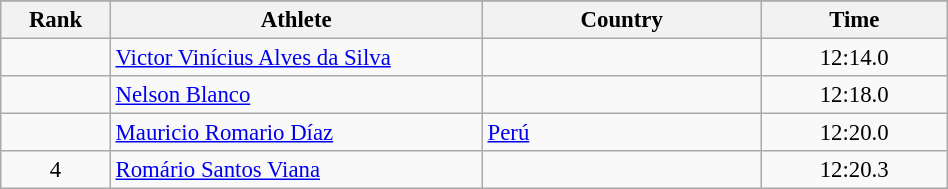<table class="wikitable sortable" style=" text-align:center; font-size:95%;" width="50%">
<tr>
</tr>
<tr>
<th width=5%>Rank</th>
<th width=20%>Athlete</th>
<th width=15%>Country</th>
<th width=10%>Time</th>
</tr>
<tr>
<td align=center></td>
<td align=left><a href='#'>Victor Vinícius Alves da Silva</a></td>
<td align=left></td>
<td>12:14.0</td>
</tr>
<tr>
<td align=center></td>
<td align=left><a href='#'>Nelson Blanco</a></td>
<td align=left></td>
<td>12:18.0</td>
</tr>
<tr>
<td align=center></td>
<td align=left><a href='#'>Mauricio Romario Díaz</a></td>
<td align=left> <a href='#'>Perú</a></td>
<td>12:20.0</td>
</tr>
<tr>
<td align=center>4</td>
<td align=left><a href='#'>Romário Santos Viana</a></td>
<td align=left></td>
<td>12:20.3</td>
</tr>
</table>
